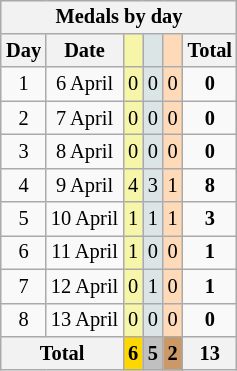<table class=wikitable style=font-size:85%;float:right;text-align:center>
<tr style="background:#efefef;">
<th colspan=6>Medals by day</th>
</tr>
<tr>
<th>Day</th>
<th>Date</th>
<td bgcolor=F7F6A8></td>
<td bgcolor=DCE5E5></td>
<td bgcolor=FFDAB9></td>
<th>Total</th>
</tr>
<tr>
<td>1</td>
<td>6 April</td>
<td bgcolor=F7F6A8>0</td>
<td bgcolor=DCE5E5>0</td>
<td bgcolor=FFDAB9>0</td>
<td><strong>0</strong></td>
</tr>
<tr style="text-align:center">
<td>2</td>
<td>7 April</td>
<td bgcolor=F7F6A8>0</td>
<td bgcolor=DCE5E5>0</td>
<td bgcolor=FFDAB9>0</td>
<td><strong>0</strong></td>
</tr>
<tr style="text-align:center">
<td>3</td>
<td>8 April</td>
<td bgcolor=F7F6A8>0</td>
<td bgcolor=DCE5E5>0</td>
<td bgcolor=FFDAB9>0</td>
<td><strong>0</strong></td>
</tr>
<tr style="text-align:center">
<td>4</td>
<td>9 April</td>
<td bgcolor=F7F6A8>4</td>
<td bgcolor=DCE5E5>3</td>
<td bgcolor=FFDAB9>1</td>
<td><strong>8</strong></td>
</tr>
<tr style="text-align:center">
<td>5</td>
<td>10 April</td>
<td bgcolor=F7F6A8>1</td>
<td bgcolor=DCE5E5>1</td>
<td bgcolor=FFDAB9>1</td>
<td><strong>3</strong></td>
</tr>
<tr style="text-align:center">
<td>6</td>
<td>11 April</td>
<td bgcolor=F7F6A8>1</td>
<td bgcolor=DCE5E5>0</td>
<td bgcolor=FFDAB9>0</td>
<td><strong>1</strong></td>
</tr>
<tr style="text-align:center">
<td>7</td>
<td>12 April</td>
<td bgcolor=F7F6A8>0</td>
<td bgcolor=DCE5E5>1</td>
<td bgcolor=FFDAB9>0</td>
<td><strong>1</strong></td>
</tr>
<tr style="text-align:center">
<td>8</td>
<td>13 April</td>
<td bgcolor=F7F6A8>0</td>
<td bgcolor=DCE5E5>0</td>
<td bgcolor=FFDAB9>0</td>
<td><strong>0</strong></td>
</tr>
<tr>
<th colspan=2>Total</th>
<th style="background:gold">6</th>
<th style="background:silver">5</th>
<th style="background:#c96">2</th>
<th>13</th>
</tr>
</table>
